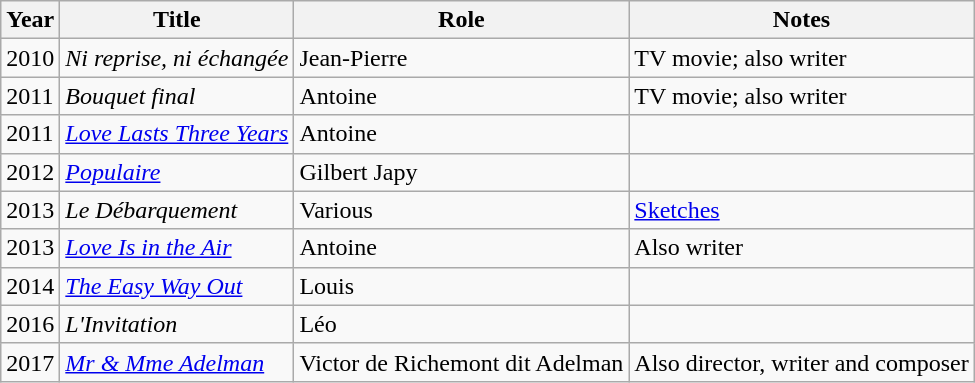<table class="wikitable sortable">
<tr>
<th>Year</th>
<th>Title</th>
<th>Role</th>
<th class="unsortable">Notes</th>
</tr>
<tr>
<td>2010</td>
<td><em>Ni reprise, ni échangée</em></td>
<td>Jean-Pierre</td>
<td>TV movie; also writer</td>
</tr>
<tr>
<td>2011</td>
<td><em>Bouquet final</em></td>
<td>Antoine</td>
<td>TV movie; also writer</td>
</tr>
<tr>
<td>2011</td>
<td><em><a href='#'>Love Lasts Three Years</a></em></td>
<td>Antoine</td>
<td></td>
</tr>
<tr>
<td>2012</td>
<td><em><a href='#'>Populaire</a></em></td>
<td>Gilbert Japy</td>
<td></td>
</tr>
<tr>
<td>2013</td>
<td><em>Le Débarquement</em></td>
<td>Various</td>
<td><a href='#'>Sketches</a></td>
</tr>
<tr>
<td>2013</td>
<td><a href='#'><em>Love Is in the Air</em></a></td>
<td>Antoine</td>
<td>Also writer</td>
</tr>
<tr>
<td>2014</td>
<td><em><a href='#'>The Easy Way Out</a></em></td>
<td>Louis</td>
<td></td>
</tr>
<tr>
<td>2016</td>
<td><em>L'Invitation</em></td>
<td>Léo</td>
<td></td>
</tr>
<tr>
<td>2017</td>
<td><em><a href='#'>Mr & Mme Adelman</a></em></td>
<td>Victor de Richemont dit Adelman</td>
<td>Also director, writer and composer</td>
</tr>
</table>
